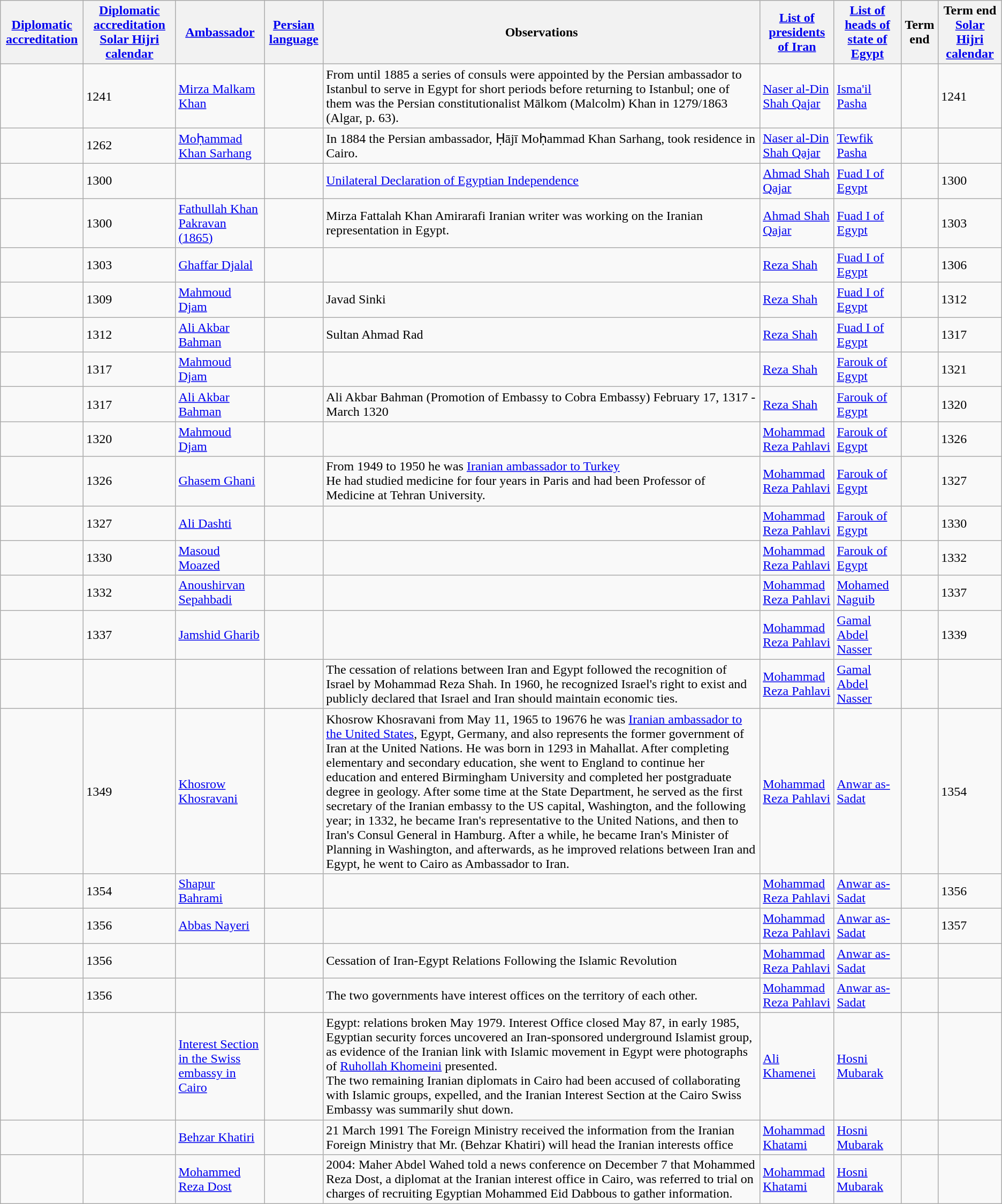<table class="wikitable sortable">
<tr>
<th><a href='#'>Diplomatic accreditation</a></th>
<th><a href='#'>Diplomatic accreditation</a> <a href='#'>Solar Hijri calendar</a></th>
<th><a href='#'>Ambassador</a></th>
<th><a href='#'>Persian language</a></th>
<th>Observations</th>
<th><a href='#'>List of presidents of Iran</a></th>
<th><a href='#'>List of heads of state of Egypt</a></th>
<th>Term end</th>
<th>Term end <a href='#'>Solar Hijri calendar</a></th>
</tr>
<tr>
<td></td>
<td>1241</td>
<td><a href='#'>Mirza Malkam Khan</a></td>
<td></td>
<td>From  until 1885 a series of consuls were appointed by the Persian ambassador to Istanbul to serve in Egypt for short periods before returning to Istanbul; one of them was the Persian constitutionalist Mālkom (Malcolm) Khan in 1279/1863 (Algar, p. 63).</td>
<td><a href='#'>Naser al-Din Shah Qajar</a></td>
<td><a href='#'>Isma'il Pasha</a></td>
<td></td>
<td>1241</td>
</tr>
<tr>
<td></td>
<td>1262</td>
<td><a href='#'>Moḥammad Khan Sarhang</a></td>
<td></td>
<td>In 1884 the Persian ambassador, Ḥājī Moḥammad Khan Sarhang, took residence in Cairo.</td>
<td><a href='#'>Naser al-Din Shah Qajar</a></td>
<td><a href='#'>Tewfik Pasha</a></td>
<td></td>
<td></td>
</tr>
<tr>
<td></td>
<td>1300</td>
<td></td>
<td></td>
<td><a href='#'>Unilateral Declaration of Egyptian Independence</a></td>
<td><a href='#'>Ahmad Shah Qajar</a></td>
<td><a href='#'>Fuad I of Egypt</a></td>
<td></td>
<td>1300</td>
</tr>
<tr>
<td></td>
<td>1300</td>
<td><a href='#'>Fathullah Khan Pakravan (1865)</a></td>
<td></td>
<td>Mirza Fattalah Khan Amirarafi Iranian writer was working on the Iranian representation in Egypt.</td>
<td><a href='#'>Ahmad Shah Qajar</a></td>
<td><a href='#'>Fuad I of Egypt</a></td>
<td></td>
<td>1303</td>
</tr>
<tr>
<td></td>
<td>1303</td>
<td><a href='#'>Ghaffar Djalal</a></td>
<td></td>
<td></td>
<td><a href='#'>Reza Shah</a></td>
<td><a href='#'>Fuad I of Egypt</a></td>
<td></td>
<td>1306</td>
</tr>
<tr>
<td></td>
<td>1309</td>
<td><a href='#'>Mahmoud Djam</a></td>
<td></td>
<td>Javad Sinki</td>
<td><a href='#'>Reza Shah</a></td>
<td><a href='#'>Fuad I of Egypt</a></td>
<td></td>
<td>1312</td>
</tr>
<tr>
<td></td>
<td>1312</td>
<td><a href='#'>Ali Akbar Bahman</a></td>
<td></td>
<td>Sultan Ahmad Rad</td>
<td><a href='#'>Reza Shah</a></td>
<td><a href='#'>Fuad I of Egypt</a></td>
<td></td>
<td>1317</td>
</tr>
<tr>
<td></td>
<td>1317</td>
<td><a href='#'>Mahmoud Djam</a></td>
<td></td>
<td></td>
<td><a href='#'>Reza Shah</a></td>
<td><a href='#'>Farouk of Egypt</a></td>
<td></td>
<td>1321</td>
</tr>
<tr>
<td></td>
<td>1317</td>
<td><a href='#'>Ali Akbar Bahman</a></td>
<td></td>
<td>Ali Akbar Bahman (Promotion of Embassy to Cobra Embassy) February 17, 1317 - March 1320</td>
<td><a href='#'>Reza Shah</a></td>
<td><a href='#'>Farouk of Egypt</a></td>
<td></td>
<td>1320</td>
</tr>
<tr>
<td></td>
<td>1320</td>
<td><a href='#'>Mahmoud Djam</a></td>
<td></td>
<td></td>
<td><a href='#'>Mohammad Reza Pahlavi</a></td>
<td><a href='#'>Farouk of Egypt</a></td>
<td></td>
<td>1326</td>
</tr>
<tr>
<td></td>
<td>1326</td>
<td><a href='#'>Ghasem Ghani</a></td>
<td></td>
<td>From 1949 to 1950 he was  <a href='#'>Iranian ambassador to Turkey</a><br>He had studied medicine for four years in Paris and had been Professor of Medicine at Tehran University.</td>
<td><a href='#'>Mohammad Reza Pahlavi</a></td>
<td><a href='#'>Farouk of Egypt</a></td>
<td></td>
<td>1327</td>
</tr>
<tr>
<td></td>
<td>1327</td>
<td><a href='#'>Ali Dashti</a></td>
<td></td>
<td></td>
<td><a href='#'>Mohammad Reza Pahlavi</a></td>
<td><a href='#'>Farouk of Egypt</a></td>
<td></td>
<td>1330</td>
</tr>
<tr>
<td></td>
<td>1330</td>
<td><a href='#'>Masoud Moazed</a></td>
<td></td>
<td></td>
<td><a href='#'>Mohammad Reza Pahlavi</a></td>
<td><a href='#'>Farouk of Egypt</a></td>
<td></td>
<td>1332</td>
</tr>
<tr>
<td></td>
<td>1332</td>
<td><a href='#'>Anoushirvan Sepahbadi</a></td>
<td></td>
<td></td>
<td><a href='#'>Mohammad Reza Pahlavi</a></td>
<td><a href='#'>Mohamed Naguib</a></td>
<td></td>
<td>1337</td>
</tr>
<tr>
<td></td>
<td>1337</td>
<td><a href='#'>Jamshid Gharib</a></td>
<td></td>
<td></td>
<td><a href='#'>Mohammad Reza Pahlavi</a></td>
<td><a href='#'>Gamal Abdel Nasser</a></td>
<td></td>
<td>1339</td>
</tr>
<tr>
<td></td>
<td></td>
<td></td>
<td></td>
<td>The cessation of relations between Iran and Egypt followed the recognition of Israel by Mohammad Reza Shah. In 1960, he recognized Israel's right to exist and publicly declared that Israel and Iran should maintain economic ties.</td>
<td><a href='#'>Mohammad Reza Pahlavi</a></td>
<td><a href='#'>Gamal Abdel Nasser</a></td>
<td></td>
<td></td>
</tr>
<tr>
<td></td>
<td>1349</td>
<td><a href='#'>Khosrow Khosravani</a></td>
<td></td>
<td>Khosrow Khosravani from May 11, 1965 to 19676 he was <a href='#'>Iranian ambassador to the United States</a>,  Egypt, Germany, and also represents the former government of Iran at the United Nations. He was born in 1293 in Mahallat. After completing elementary and secondary education, she went to England to continue her education and entered Birmingham University and completed her postgraduate degree in geology. After some time at the State Department, he served as the first secretary of the Iranian embassy to the US capital, Washington, and the following year; in 1332, he became Iran's representative to the United Nations, and then to Iran's Consul General in Hamburg. After a while, he became Iran's Minister of Planning in Washington, and afterwards, as he improved relations between Iran and Egypt, he went to Cairo as Ambassador to Iran.</td>
<td><a href='#'>Mohammad Reza Pahlavi</a></td>
<td><a href='#'>Anwar as-Sadat</a></td>
<td></td>
<td>1354</td>
</tr>
<tr>
<td></td>
<td>1354</td>
<td><a href='#'>Shapur Bahrami</a></td>
<td></td>
<td></td>
<td><a href='#'>Mohammad Reza Pahlavi</a></td>
<td><a href='#'>Anwar as-Sadat</a></td>
<td></td>
<td>1356</td>
</tr>
<tr>
<td></td>
<td>1356</td>
<td><a href='#'>Abbas Nayeri</a></td>
<td></td>
<td></td>
<td><a href='#'>Mohammad Reza Pahlavi</a></td>
<td><a href='#'>Anwar as-Sadat</a></td>
<td></td>
<td>1357</td>
</tr>
<tr>
<td></td>
<td>1356</td>
<td></td>
<td></td>
<td>Cessation of Iran-Egypt Relations Following the Islamic Revolution</td>
<td><a href='#'>Mohammad Reza Pahlavi</a></td>
<td><a href='#'>Anwar as-Sadat</a></td>
<td></td>
<td></td>
</tr>
<tr>
<td></td>
<td>1356</td>
<td></td>
<td></td>
<td>The two governments have interest offices on the territory of each other.</td>
<td><a href='#'>Mohammad Reza Pahlavi</a></td>
<td><a href='#'>Anwar as-Sadat</a></td>
<td></td>
<td></td>
</tr>
<tr>
<td></td>
<td></td>
<td><a href='#'>Interest Section in the Swiss embassy in Cairo</a></td>
<td></td>
<td>Egypt: relations broken May 1979. Interest Office closed May 87, in early 1985, Egyptian security forces uncovered an Iran-sponsored underground Islamist group, as evidence of the Iranian link with Islamic movement in Egypt were  photographs of <a href='#'>Ruhollah Khomeini</a> presented.<br>The two remaining Iranian diplomats in Cairo had been accused of collaborating with Islamic groups, expelled, and the Iranian Interest Section at the Cairo Swiss Embassy was summarily shut down.</td>
<td><a href='#'>Ali Khamenei</a></td>
<td><a href='#'>Hosni Mubarak</a></td>
<td></td>
<td></td>
</tr>
<tr>
<td></td>
<td></td>
<td><a href='#'>Behzar Khatiri</a></td>
<td></td>
<td>21 March 1991 The Foreign Ministry received the information from the Iranian Foreign Ministry that Mr. (Behzar Khatiri) will head the Iranian interests office </td>
<td><a href='#'>Mohammad Khatami</a></td>
<td><a href='#'>Hosni Mubarak</a></td>
<td></td>
<td></td>
</tr>
<tr>
<td></td>
<td></td>
<td><a href='#'>Mohammed Reza Dost</a></td>
<td></td>
<td>2004: Maher Abdel Wahed told a news conference on December 7 that Mohammed Reza Dost, a diplomat at the Iranian interest office in Cairo, was referred to trial on charges of recruiting Egyptian Mohammed Eid Dabbous to gather information.</td>
<td><a href='#'>Mohammad Khatami</a></td>
<td><a href='#'>Hosni Mubarak</a></td>
<td></td>
<td></td>
</tr>
</table>
